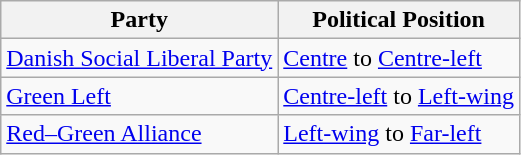<table class="wikitable mw-collapsible mw-collapsed">
<tr>
<th>Party</th>
<th>Political Position</th>
</tr>
<tr>
<td><a href='#'>Danish Social Liberal Party</a></td>
<td><a href='#'>Centre</a> to <a href='#'>Centre-left</a></td>
</tr>
<tr>
<td><a href='#'>Green Left</a></td>
<td><a href='#'>Centre-left</a> to <a href='#'>Left-wing</a></td>
</tr>
<tr>
<td><a href='#'>Red–Green Alliance</a></td>
<td><a href='#'>Left-wing</a> to <a href='#'>Far-left</a></td>
</tr>
</table>
